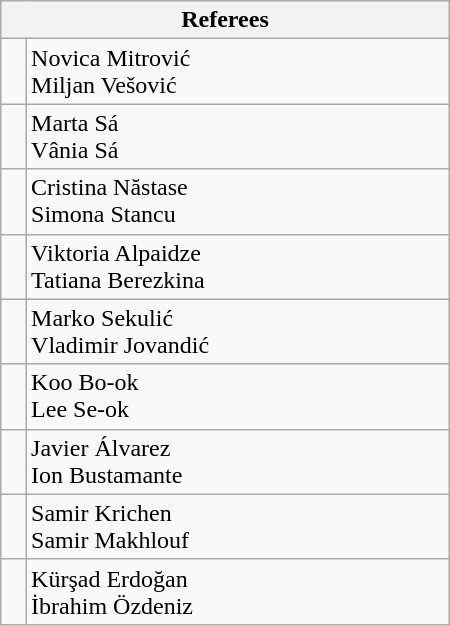<table class="wikitable" style="width: 300px;">
<tr>
<th colspan="2">Referees</th>
</tr>
<tr>
<td></td>
<td>Novica Mitrović<br>Miljan Vešović</td>
</tr>
<tr>
<td></td>
<td>Marta Sá<br>Vânia Sá</td>
</tr>
<tr>
<td></td>
<td>Cristina Năstase<br>Simona Stancu</td>
</tr>
<tr>
<td></td>
<td>Viktoria Alpaidze<br>Tatiana Berezkina</td>
</tr>
<tr>
<td></td>
<td>Marko Sekulić<br>Vladimir Jovandić</td>
</tr>
<tr>
<td></td>
<td>Koo Bo-ok<br>Lee Se-ok</td>
</tr>
<tr>
<td></td>
<td>Javier Álvarez<br>Ion Bustamante</td>
</tr>
<tr>
<td></td>
<td>Samir Krichen<br>Samir Makhlouf</td>
</tr>
<tr>
<td></td>
<td>Kürşad Erdoğan<br>İbrahim Özdeniz</td>
</tr>
</table>
